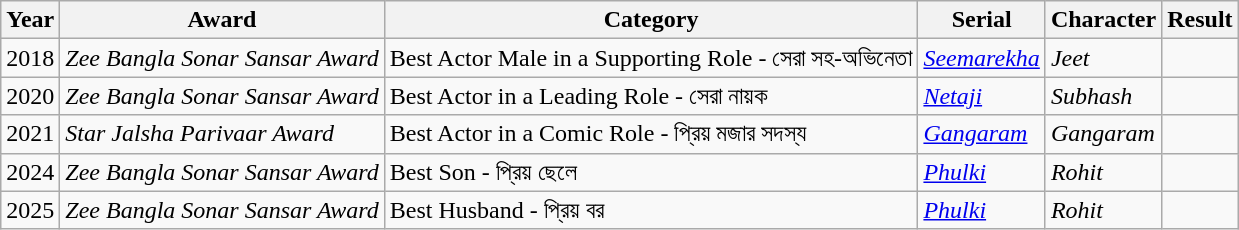<table class="wikitable">
<tr>
<th>Year</th>
<th>Award</th>
<th>Category</th>
<th>Serial</th>
<th>Character</th>
<th>Result</th>
</tr>
<tr>
<td>2018</td>
<td><em>Zee Bangla Sonar Sansar Award</em></td>
<td>Best Actor Male in a Supporting Role - সেরা সহ-অভিনেতা</td>
<td><em><a href='#'>Seemarekha</a></em></td>
<td><em>Jeet</em></td>
<td></td>
</tr>
<tr>
<td>2020</td>
<td><em>Zee Bangla Sonar Sansar Award</em></td>
<td>Best Actor in a Leading Role - সেরা নায়ক</td>
<td><em><a href='#'>Netaji</a></em></td>
<td><em>Subhash</em></td>
<td></td>
</tr>
<tr>
<td>2021</td>
<td><em>Star Jalsha Parivaar Award</em></td>
<td>Best Actor in a Comic Role - প্রিয় মজার সদস্য</td>
<td><em><a href='#'>Gangaram</a></em></td>
<td><em>Gangaram</em></td>
<td></td>
</tr>
<tr>
<td>2024</td>
<td><em>Zee Bangla Sonar Sansar Award</em></td>
<td>Best Son - প্রিয় ছেলে</td>
<td><em><a href='#'>Phulki</a></em></td>
<td><em>Rohit</em></td>
<td></td>
</tr>
<tr>
<td>2025</td>
<td><em>Zee Bangla Sonar Sansar Award</em></td>
<td>Best Husband - প্রিয় বর</td>
<td><em><a href='#'>Phulki</a></em></td>
<td><em>Rohit</em></td>
<td></td>
</tr>
</table>
